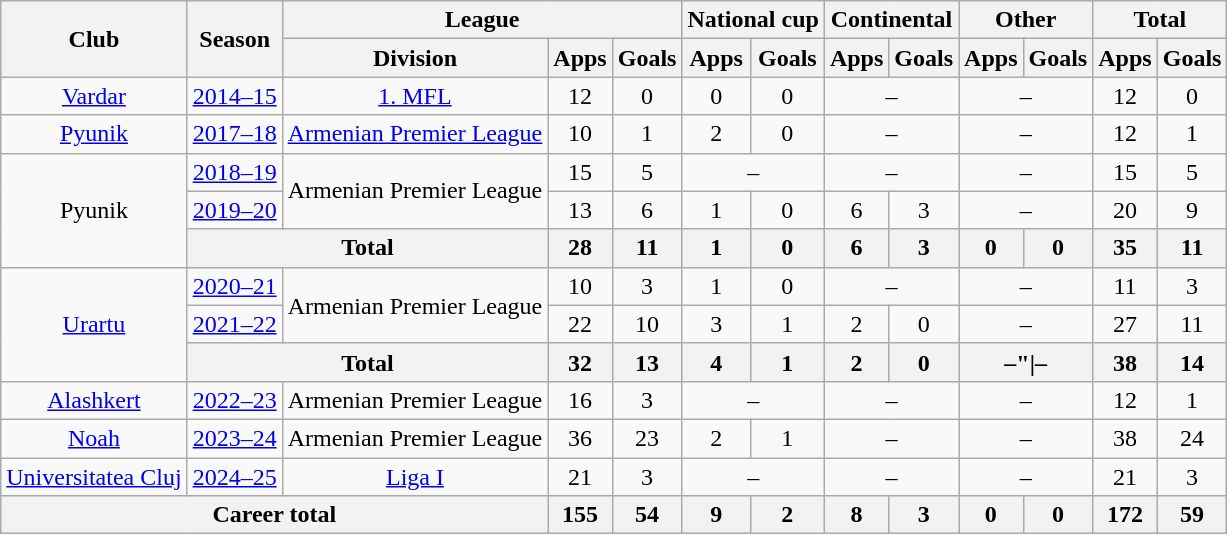<table class="wikitable" style="text-align: center">
<tr>
<th rowspan="2">Club</th>
<th rowspan="2">Season</th>
<th colspan="3">League</th>
<th colspan="2">National cup</th>
<th colspan="2">Continental</th>
<th colspan="2">Other</th>
<th colspan="2">Total</th>
</tr>
<tr>
<th>Division</th>
<th>Apps</th>
<th>Goals</th>
<th>Apps</th>
<th>Goals</th>
<th>Apps</th>
<th>Goals</th>
<th>Apps</th>
<th>Goals</th>
<th>Apps</th>
<th>Goals</th>
</tr>
<tr>
<td><a href='#'>Vardar</a></td>
<td><a href='#'>2014–15</a></td>
<td><a href='#'>1. MFL</a></td>
<td>12</td>
<td>0</td>
<td>0</td>
<td>0</td>
<td colspan="2">–</td>
<td colspan="2">–</td>
<td>12</td>
<td>0</td>
</tr>
<tr>
<td><a href='#'>Pyunik</a></td>
<td><a href='#'>2017–18</a></td>
<td><a href='#'>Armenian Premier League</a></td>
<td>10</td>
<td>1</td>
<td>2</td>
<td>0</td>
<td colspan="2">–</td>
<td colspan="2">–</td>
<td>12</td>
<td>1</td>
</tr>
<tr>
<td rowspan="3">Pyunik</td>
<td><a href='#'>2018–19</a></td>
<td rowspan="2">Armenian Premier League</td>
<td>15</td>
<td>5</td>
<td colspan="2">–</td>
<td colspan="2">–</td>
<td colspan="2">–</td>
<td>15</td>
<td>5</td>
</tr>
<tr>
<td><a href='#'>2019–20</a></td>
<td>13</td>
<td>6</td>
<td>1</td>
<td>0</td>
<td>6</td>
<td>3</td>
<td colspan="2">–</td>
<td>20</td>
<td>9</td>
</tr>
<tr>
<th colspan="2">Total</th>
<th>28</th>
<th>11</th>
<th>1</th>
<th>0</th>
<th>6</th>
<th>3</th>
<th>0</th>
<th>0</th>
<th>35</th>
<th>11</th>
</tr>
<tr>
<td rowspan="3"><a href='#'>Urartu</a></td>
<td><a href='#'>2020–21</a></td>
<td rowspan="2">Armenian Premier League</td>
<td>10</td>
<td>3</td>
<td>1</td>
<td>0</td>
<td colspan="2">–</td>
<td colspan="2">–</td>
<td>11</td>
<td>3</td>
</tr>
<tr>
<td><a href='#'>2021–22</a></td>
<td>22</td>
<td>10</td>
<td>3</td>
<td>1</td>
<td>2</td>
<td>0</td>
<td colspan="2">–</td>
<td>27</td>
<td>11</td>
</tr>
<tr>
<th colspan="2">Total</th>
<th>32</th>
<th>13</th>
<th>4</th>
<th>1</th>
<th>2</th>
<th>0</th>
<th colspan="2">–"|–</th>
<th>38</th>
<th>14</th>
</tr>
<tr>
<td><a href='#'>Alashkert</a></td>
<td><a href='#'>2022–23</a></td>
<td>Armenian Premier League</td>
<td>16</td>
<td>3</td>
<td colspan="2">–</td>
<td colspan="2">–</td>
<td colspan="2">–</td>
<td>12</td>
<td>1</td>
</tr>
<tr>
<td><a href='#'>Noah</a></td>
<td><a href='#'>2023–24</a></td>
<td>Armenian Premier League</td>
<td>36</td>
<td>23</td>
<td>2</td>
<td>1</td>
<td colspan="2">–</td>
<td colspan="2">–</td>
<td>38</td>
<td>24</td>
</tr>
<tr>
<td><a href='#'>Universitatea Cluj</a></td>
<td><a href='#'>2024–25</a></td>
<td><a href='#'>Liga I</a></td>
<td>21</td>
<td>3</td>
<td colspan="2">–</td>
<td colspan="2">–</td>
<td colspan="2">–</td>
<td>21</td>
<td>3</td>
</tr>
<tr>
<th colspan="3">Career total</th>
<th>155</th>
<th>54</th>
<th>9</th>
<th>2</th>
<th>8</th>
<th>3</th>
<th>0</th>
<th>0</th>
<th>172</th>
<th>59</th>
</tr>
</table>
